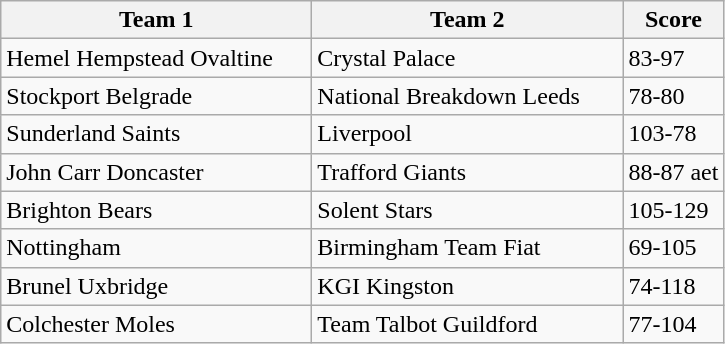<table class="wikitable" style="font-size: 100%">
<tr>
<th width=200>Team 1</th>
<th width=200>Team 2</th>
<th width=60>Score</th>
</tr>
<tr>
<td>Hemel Hempstead Ovaltine</td>
<td>Crystal Palace</td>
<td>83-97</td>
</tr>
<tr>
<td>Stockport Belgrade</td>
<td>National Breakdown Leeds</td>
<td>78-80</td>
</tr>
<tr>
<td>Sunderland Saints</td>
<td>Liverpool</td>
<td>103-78</td>
</tr>
<tr>
<td>John Carr Doncaster</td>
<td>Trafford Giants</td>
<td>88-87 aet</td>
</tr>
<tr>
<td>Brighton Bears</td>
<td>Solent Stars</td>
<td>105-129</td>
</tr>
<tr>
<td>Nottingham</td>
<td>Birmingham  Team Fiat</td>
<td>69-105</td>
</tr>
<tr>
<td>Brunel Uxbridge</td>
<td>KGI Kingston</td>
<td>74-118</td>
</tr>
<tr>
<td>Colchester Moles</td>
<td>Team Talbot Guildford</td>
<td>77-104</td>
</tr>
</table>
